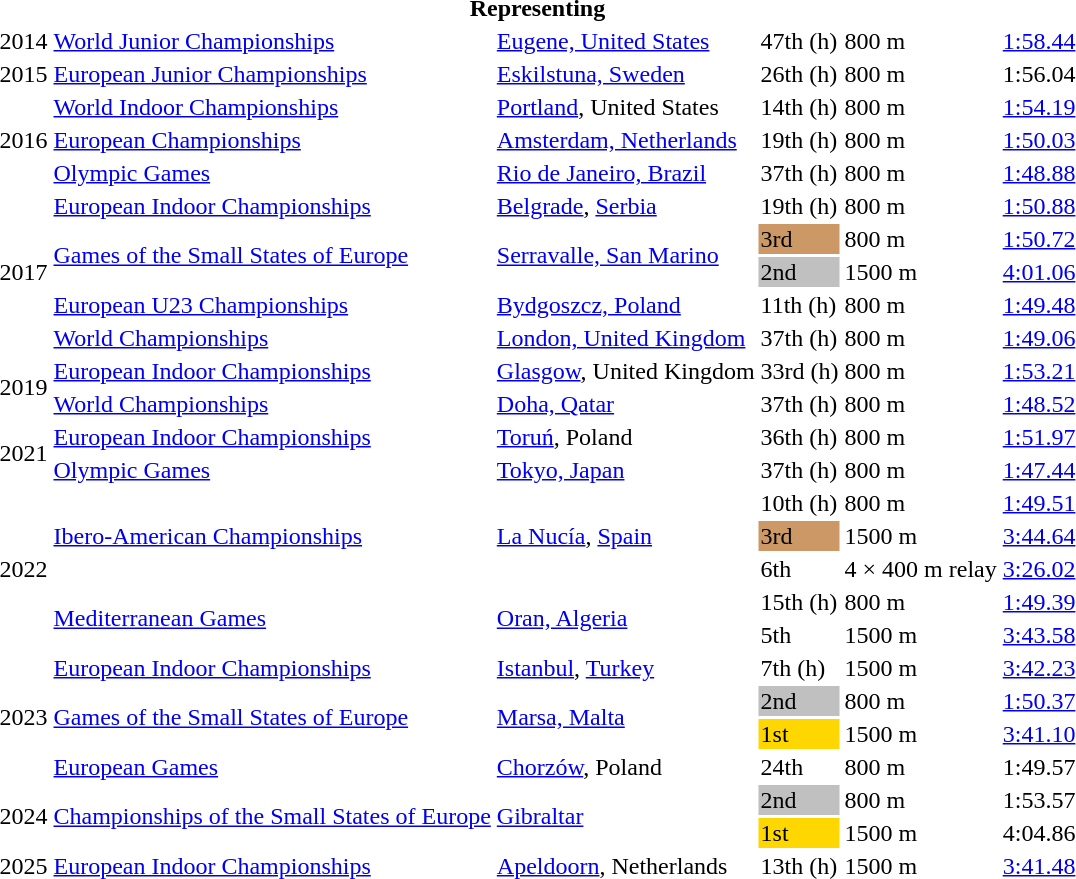<table>
<tr>
<th colspan="6">Representing </th>
</tr>
<tr>
<td>2014</td>
<td><a href='#'>World Junior Championships</a></td>
<td><a href='#'>Eugene, United States</a></td>
<td>47th (h)</td>
<td>800 m</td>
<td><a href='#'>1:58.44</a></td>
</tr>
<tr>
<td>2015</td>
<td><a href='#'>European Junior Championships</a></td>
<td><a href='#'>Eskilstuna, Sweden</a></td>
<td>26th (h)</td>
<td>800 m</td>
<td>1:56.04</td>
</tr>
<tr>
<td rowspan=3>2016</td>
<td><a href='#'>World Indoor Championships</a></td>
<td><a href='#'>Portland</a>, United States</td>
<td>14th (h)</td>
<td>800 m </td>
<td><a href='#'>1:54.19</a></td>
</tr>
<tr>
<td><a href='#'>European Championships</a></td>
<td><a href='#'>Amsterdam, Netherlands</a></td>
<td>19th (h)</td>
<td>800 m</td>
<td><a href='#'>1:50.03</a></td>
</tr>
<tr>
<td><a href='#'>Olympic Games</a></td>
<td><a href='#'>Rio de Janeiro, Brazil</a></td>
<td>37th (h)</td>
<td>800 m</td>
<td><a href='#'>1:48.88</a></td>
</tr>
<tr>
<td rowspan=5>2017</td>
<td><a href='#'>European Indoor Championships</a></td>
<td><a href='#'>Belgrade</a>, <a href='#'>Serbia</a></td>
<td>19th (h)</td>
<td>800 m </td>
<td><a href='#'>1:50.88</a></td>
</tr>
<tr>
<td rowspan=2><a href='#'>Games of the Small States of Europe</a></td>
<td rowspan=2><a href='#'>Serravalle, San Marino</a></td>
<td bgcolor=cc9966>3rd</td>
<td>800 m</td>
<td><a href='#'>1:50.72</a></td>
</tr>
<tr>
<td bgcolor=silver>2nd</td>
<td>1500 m</td>
<td><a href='#'>4:01.06</a></td>
</tr>
<tr>
<td><a href='#'>European U23 Championships</a></td>
<td><a href='#'>Bydgoszcz, Poland</a></td>
<td>11th (h)</td>
<td>800 m</td>
<td><a href='#'>1:49.48</a></td>
</tr>
<tr>
<td><a href='#'>World Championships</a></td>
<td><a href='#'>London, United Kingdom</a></td>
<td>37th (h)</td>
<td>800 m</td>
<td><a href='#'>1:49.06</a></td>
</tr>
<tr>
<td rowspan=2>2019</td>
<td><a href='#'>European Indoor Championships</a></td>
<td><a href='#'>Glasgow</a>, United Kingdom</td>
<td>33rd (h)</td>
<td>800 m </td>
<td><a href='#'>1:53.21</a></td>
</tr>
<tr>
<td><a href='#'>World Championships</a></td>
<td><a href='#'>Doha, Qatar</a></td>
<td>37th (h)</td>
<td>800 m</td>
<td><a href='#'>1:48.52</a></td>
</tr>
<tr>
<td rowspan=2>2021</td>
<td><a href='#'>European Indoor Championships</a></td>
<td><a href='#'>Toruń</a>, Poland</td>
<td>36th (h)</td>
<td>800 m </td>
<td><a href='#'>1:51.97</a></td>
</tr>
<tr>
<td><a href='#'>Olympic Games</a></td>
<td><a href='#'>Tokyo, Japan</a></td>
<td>37th (h)</td>
<td>800 m</td>
<td><a href='#'>1:47.44</a></td>
</tr>
<tr>
<td rowspan=5>2022</td>
<td rowspan=3><a href='#'>Ibero-American Championships</a></td>
<td rowspan=3><a href='#'>La Nucía</a>, <a href='#'>Spain</a></td>
<td>10th (h)</td>
<td>800 m</td>
<td><a href='#'>1:49.51</a></td>
</tr>
<tr>
<td bgcolor=cc9966>3rd</td>
<td>1500 m</td>
<td><a href='#'>3:44.64</a></td>
</tr>
<tr>
<td>6th</td>
<td>4 × 400 m relay</td>
<td><a href='#'>3:26.02</a></td>
</tr>
<tr>
<td rowspan=2><a href='#'>Mediterranean Games</a></td>
<td rowspan=2><a href='#'>Oran, Algeria</a></td>
<td>15th (h)</td>
<td>800 m</td>
<td><a href='#'>1:49.39</a></td>
</tr>
<tr>
<td>5th</td>
<td>1500 m</td>
<td><a href='#'>3:43.58</a></td>
</tr>
<tr>
<td rowspan=4>2023</td>
<td><a href='#'>European Indoor Championships</a></td>
<td><a href='#'>Istanbul</a>, <a href='#'>Turkey</a></td>
<td>7th (h)</td>
<td>1500 m </td>
<td><a href='#'>3:42.23</a></td>
</tr>
<tr>
<td rowspan=2><a href='#'>Games of the Small States of Europe</a></td>
<td rowspan=2><a href='#'>Marsa, Malta</a></td>
<td bgcolor=silver>2nd</td>
<td>800 m</td>
<td><a href='#'>1:50.37</a></td>
</tr>
<tr>
<td bgcolor=gold>1st</td>
<td>1500 m</td>
<td><a href='#'>3:41.10</a></td>
</tr>
<tr>
<td><a href='#'>European Games</a></td>
<td><a href='#'>Chorzów</a>, Poland</td>
<td>24th</td>
<td>800 m</td>
<td>1:49.57</td>
</tr>
<tr>
<td rowspan=2>2024</td>
<td rowspan=2><a href='#'>Championships of the Small States of Europe</a></td>
<td rowspan=2><a href='#'>Gibraltar</a></td>
<td bgcolor=silver>2nd</td>
<td>800 m</td>
<td>1:53.57</td>
</tr>
<tr>
<td bgcolor=gold>1st</td>
<td>1500 m</td>
<td>4:04.86</td>
</tr>
<tr>
<td>2025</td>
<td><a href='#'>European Indoor Championships</a></td>
<td><a href='#'>Apeldoorn</a>, Netherlands</td>
<td>13th (h)</td>
<td>1500 m </td>
<td><a href='#'>3:41.48</a></td>
</tr>
</table>
